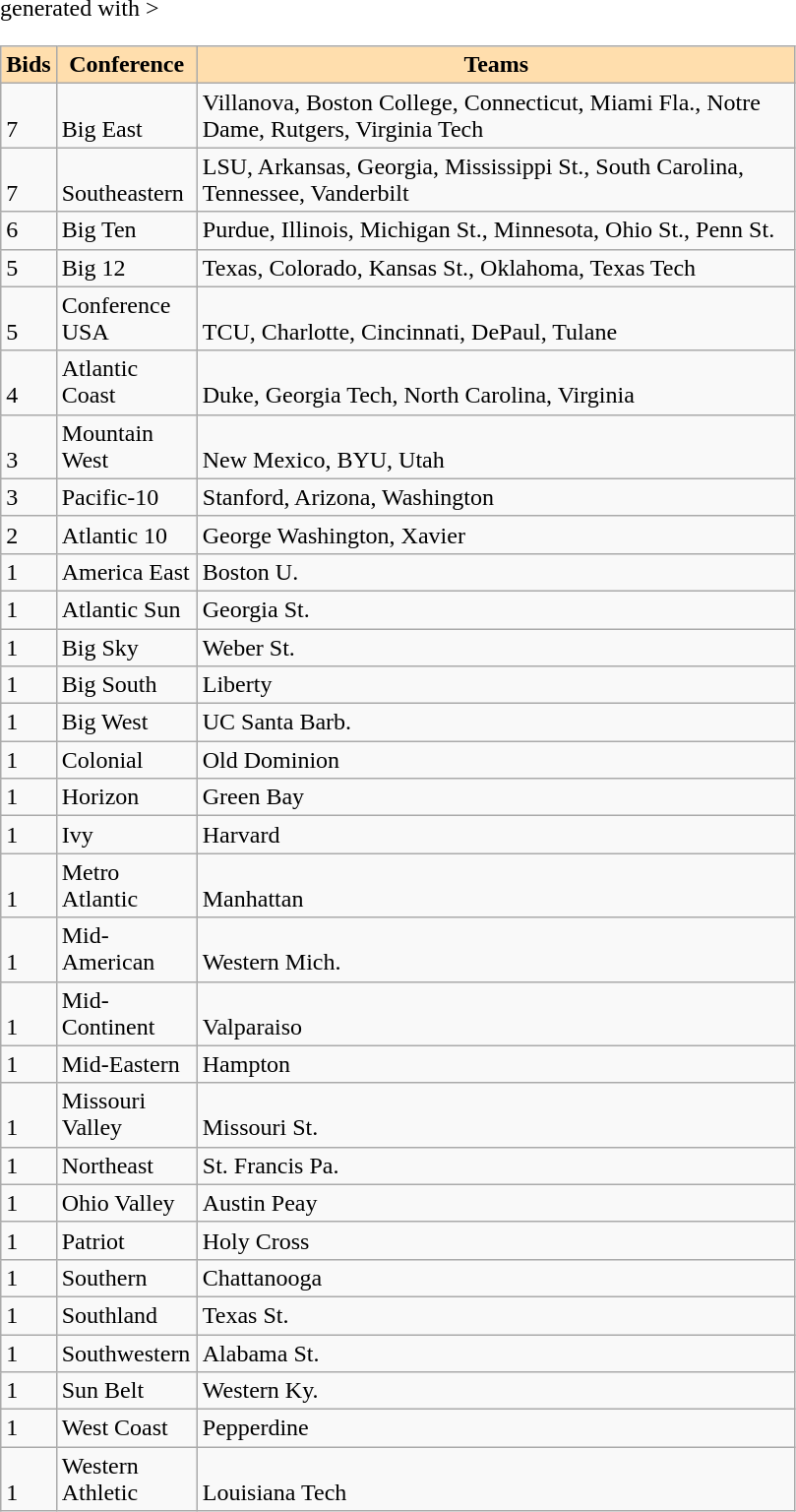<table class="wikitable" <hiddentext>generated with >
<tr style="background-color:#FFDEAD;font-weight:bold" align="center" valign="bottom">
<td width="28" height="14">Bids</td>
<td width="88">Conference</td>
<td width="398">Teams</td>
</tr>
<tr valign="bottom">
<td height="14">7</td>
<td>Big East</td>
<td>Villanova, Boston College, Connecticut, Miami Fla., Notre Dame, Rutgers, Virginia Tech</td>
</tr>
<tr valign="bottom">
<td height="14">7</td>
<td>Southeastern</td>
<td>LSU, Arkansas, Georgia, Mississippi St., South Carolina, Tennessee, Vanderbilt</td>
</tr>
<tr valign="bottom">
<td height="14">6</td>
<td>Big Ten</td>
<td>Purdue, Illinois, Michigan St., Minnesota, Ohio St., Penn St.</td>
</tr>
<tr valign="bottom">
<td height="14">5</td>
<td>Big 12</td>
<td>Texas, Colorado, Kansas St., Oklahoma, Texas Tech</td>
</tr>
<tr valign="bottom">
<td height="14">5</td>
<td>Conference USA</td>
<td>TCU, Charlotte, Cincinnati, DePaul, Tulane</td>
</tr>
<tr valign="bottom">
<td height="14">4</td>
<td>Atlantic Coast</td>
<td>Duke, Georgia Tech, North Carolina, Virginia</td>
</tr>
<tr valign="bottom">
<td height="14">3</td>
<td>Mountain West</td>
<td>New Mexico, BYU, Utah</td>
</tr>
<tr valign="bottom">
<td height="14">3</td>
<td>Pacific-10</td>
<td>Stanford, Arizona, Washington</td>
</tr>
<tr valign="bottom">
<td height="14">2</td>
<td>Atlantic 10</td>
<td>George Washington, Xavier</td>
</tr>
<tr valign="bottom">
<td height="14">1</td>
<td>America East</td>
<td>Boston U.</td>
</tr>
<tr valign="bottom">
<td height="14">1</td>
<td>Atlantic Sun</td>
<td>Georgia St.</td>
</tr>
<tr valign="bottom">
<td height="14">1</td>
<td>Big Sky</td>
<td>Weber St.</td>
</tr>
<tr valign="bottom">
<td height="14">1</td>
<td>Big South</td>
<td>Liberty</td>
</tr>
<tr valign="bottom">
<td height="14">1</td>
<td>Big West</td>
<td>UC Santa Barb.</td>
</tr>
<tr valign="bottom">
<td height="14">1</td>
<td>Colonial</td>
<td>Old Dominion</td>
</tr>
<tr valign="bottom">
<td height="14">1</td>
<td>Horizon</td>
<td>Green Bay</td>
</tr>
<tr valign="bottom">
<td height="14">1</td>
<td>Ivy</td>
<td>Harvard</td>
</tr>
<tr valign="bottom">
<td height="14">1</td>
<td>Metro Atlantic</td>
<td>Manhattan</td>
</tr>
<tr valign="bottom">
<td height="14">1</td>
<td>Mid-American</td>
<td>Western Mich.</td>
</tr>
<tr valign="bottom">
<td height="14">1</td>
<td>Mid-Continent</td>
<td>Valparaiso</td>
</tr>
<tr valign="bottom">
<td height="14">1</td>
<td>Mid-Eastern</td>
<td>Hampton</td>
</tr>
<tr valign="bottom">
<td height="14">1</td>
<td>Missouri Valley</td>
<td>Missouri St.</td>
</tr>
<tr valign="bottom">
<td height="14">1</td>
<td>Northeast</td>
<td>St. Francis Pa.</td>
</tr>
<tr valign="bottom">
<td height="14">1</td>
<td>Ohio Valley</td>
<td>Austin Peay</td>
</tr>
<tr valign="bottom">
<td height="14">1</td>
<td>Patriot</td>
<td>Holy Cross</td>
</tr>
<tr valign="bottom">
<td height="14">1</td>
<td>Southern</td>
<td>Chattanooga</td>
</tr>
<tr valign="bottom">
<td height="14">1</td>
<td>Southland</td>
<td>Texas St.</td>
</tr>
<tr valign="bottom">
<td height="14">1</td>
<td>Southwestern</td>
<td>Alabama St.</td>
</tr>
<tr valign="bottom">
<td height="14">1</td>
<td>Sun Belt</td>
<td>Western Ky.</td>
</tr>
<tr valign="bottom">
<td height="14">1</td>
<td>West Coast</td>
<td>Pepperdine</td>
</tr>
<tr valign="bottom">
<td height="14">1</td>
<td>Western Athletic</td>
<td>Louisiana Tech</td>
</tr>
</table>
